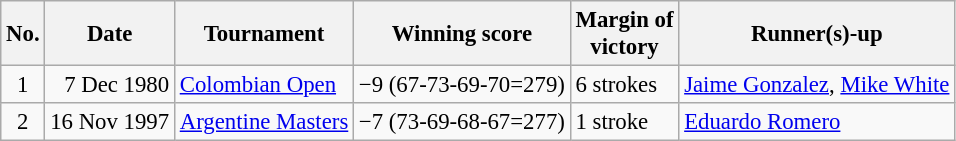<table class="wikitable" style="font-size:95%;">
<tr>
<th>No.</th>
<th>Date</th>
<th>Tournament</th>
<th>Winning score</th>
<th>Margin of<br>victory</th>
<th>Runner(s)-up</th>
</tr>
<tr>
<td align=center>1</td>
<td align=right>7 Dec 1980</td>
<td><a href='#'>Colombian Open</a></td>
<td>−9 (67-73-69-70=279)</td>
<td>6 strokes</td>
<td> <a href='#'>Jaime Gonzalez</a>,  <a href='#'>Mike White</a></td>
</tr>
<tr>
<td align=center>2</td>
<td align=right>16 Nov 1997</td>
<td><a href='#'>Argentine Masters</a></td>
<td>−7 (73-69-68-67=277)</td>
<td>1 stroke</td>
<td> <a href='#'>Eduardo Romero</a></td>
</tr>
</table>
